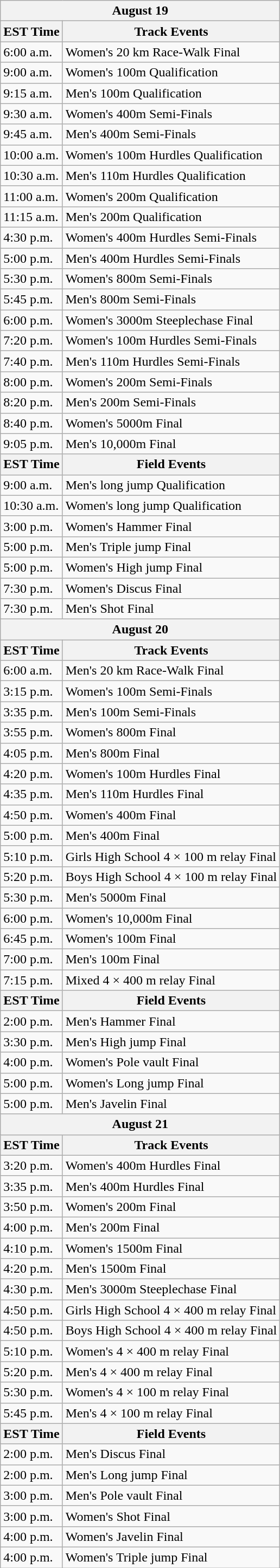<table class="wikitable sortable">
<tr>
<th colspan=2>August 19</th>
</tr>
<tr>
<th>EST Time</th>
<th>Track Events</th>
</tr>
<tr>
<td>6:00 a.m.</td>
<td>Women's 20 km Race-Walk Final</td>
</tr>
<tr>
<td>9:00 a.m.</td>
<td>Women's 100m Qualification</td>
</tr>
<tr>
<td>9:15 a.m.</td>
<td>Men's 100m Qualification</td>
</tr>
<tr>
<td>9:30 a.m.</td>
<td>Women's 400m Semi-Finals</td>
</tr>
<tr>
<td>9:45 a.m.</td>
<td>Men's 400m Semi-Finals</td>
</tr>
<tr>
<td>10:00 a.m.</td>
<td>Women's 100m Hurdles Qualification</td>
</tr>
<tr>
<td>10:30 a.m.</td>
<td>Men's 110m Hurdles Qualification</td>
</tr>
<tr>
<td>11:00 a.m.</td>
<td>Women's 200m Qualification</td>
</tr>
<tr>
<td>11:15 a.m.</td>
<td>Men's 200m Qualification</td>
</tr>
<tr>
<td>4:30 p.m.</td>
<td>Women's 400m Hurdles Semi-Finals</td>
</tr>
<tr>
<td>5:00 p.m.</td>
<td>Men's 400m Hurdles Semi-Finals</td>
</tr>
<tr>
<td>5:30 p.m.</td>
<td>Women's 800m Semi-Finals</td>
</tr>
<tr>
<td>5:45 p.m.</td>
<td>Men's 800m Semi-Finals</td>
</tr>
<tr>
<td>6:00 p.m.</td>
<td>Women's 3000m Steeplechase Final</td>
</tr>
<tr>
<td>7:20 p.m.</td>
<td>Women's 100m Hurdles Semi-Finals</td>
</tr>
<tr>
<td>7:40 p.m.</td>
<td>Men's 110m Hurdles Semi-Finals</td>
</tr>
<tr>
<td>8:00 p.m.</td>
<td>Women's 200m Semi-Finals</td>
</tr>
<tr>
<td>8:20 p.m.</td>
<td>Men's 200m Semi-Finals</td>
</tr>
<tr>
<td>8:40 p.m.</td>
<td>Women's 5000m Final</td>
</tr>
<tr>
<td>9:05 p.m.</td>
<td>Men's 10,000m Final</td>
</tr>
<tr>
<th>EST Time</th>
<th>Field Events</th>
</tr>
<tr>
<td>9:00 a.m.</td>
<td>Men's long jump Qualification</td>
</tr>
<tr>
<td>10:30 a.m.</td>
<td>Women's long jump Qualification</td>
</tr>
<tr>
<td>3:00 p.m.</td>
<td>Women's Hammer Final</td>
</tr>
<tr>
<td>5:00 p.m.</td>
<td>Men's Triple jump Final</td>
</tr>
<tr>
<td>5:00 p.m.</td>
<td>Women's High jump Final</td>
</tr>
<tr>
<td>7:30 p.m.</td>
<td>Women's Discus Final</td>
</tr>
<tr>
<td>7:30 p.m.</td>
<td>Men's Shot Final</td>
</tr>
<tr>
<th colspan=2>August 20</th>
</tr>
<tr>
<th>EST Time</th>
<th>Track Events</th>
</tr>
<tr>
<td>6:00 a.m.</td>
<td>Men's 20 km Race-Walk Final</td>
</tr>
<tr>
<td>3:15 p.m.</td>
<td>Women's 100m Semi-Finals</td>
</tr>
<tr>
<td>3:35 p.m.</td>
<td>Men's 100m Semi-Finals</td>
</tr>
<tr>
<td>3:55 p.m.</td>
<td>Women's 800m Final</td>
</tr>
<tr>
<td>4:05 p.m.</td>
<td>Men's 800m Final</td>
</tr>
<tr>
<td>4:20 p.m.</td>
<td>Women's 100m Hurdles Final</td>
</tr>
<tr>
<td>4:35 p.m.</td>
<td>Men's 110m Hurdles Final</td>
</tr>
<tr>
<td>4:50 p.m.</td>
<td>Women's 400m Final</td>
</tr>
<tr>
<td>5:00 p.m.</td>
<td>Men's 400m Final</td>
</tr>
<tr>
<td>5:10 p.m.</td>
<td>Girls High School 4 × 100 m relay Final</td>
</tr>
<tr>
<td>5:20 p.m.</td>
<td>Boys High School 4 × 100 m relay Final</td>
</tr>
<tr>
<td>5:30 p.m.</td>
<td>Men's 5000m Final</td>
</tr>
<tr>
<td>6:00 p.m.</td>
<td>Women's 10,000m Final</td>
</tr>
<tr>
<td>6:45 p.m.</td>
<td>Women's 100m Final</td>
</tr>
<tr>
<td>7:00 p.m.</td>
<td>Men's 100m Final</td>
</tr>
<tr>
<td>7:15 p.m.</td>
<td>Mixed 4 × 400 m relay Final</td>
</tr>
<tr>
<th>EST Time</th>
<th>Field Events</th>
</tr>
<tr>
<td>2:00 p.m.</td>
<td>Men's Hammer Final</td>
</tr>
<tr>
<td>3:30 p.m.</td>
<td>Men's High jump Final</td>
</tr>
<tr>
<td>4:00 p.m.</td>
<td>Women's Pole vault Final</td>
</tr>
<tr>
<td>5:00 p.m.</td>
<td>Women's Long jump Final</td>
</tr>
<tr>
<td>5:00 p.m.</td>
<td>Men's Javelin Final</td>
</tr>
<tr>
<th colspan=2>August 21</th>
</tr>
<tr>
<th>EST Time</th>
<th>Track Events</th>
</tr>
<tr>
<td>3:20 p.m.</td>
<td>Women's 400m Hurdles Final</td>
</tr>
<tr>
<td>3:35 p.m.</td>
<td>Men's 400m Hurdles Final</td>
</tr>
<tr>
<td>3:50 p.m.</td>
<td>Women's 200m Final</td>
</tr>
<tr>
<td>4:00 p.m.</td>
<td>Men's 200m Final</td>
</tr>
<tr>
<td>4:10 p.m.</td>
<td>Women's 1500m Final</td>
</tr>
<tr>
<td>4:20 p.m.</td>
<td>Men's 1500m Final</td>
</tr>
<tr>
<td>4:30 p.m.</td>
<td>Men's 3000m Steeplechase Final</td>
</tr>
<tr>
<td>4:50 p.m.</td>
<td>Girls High School 4 × 400 m relay Final</td>
</tr>
<tr>
<td>4:50 p.m.</td>
<td>Boys High School 4 × 400 m relay Final</td>
</tr>
<tr>
<td>5:10 p.m.</td>
<td>Women's 4 × 400 m relay Final</td>
</tr>
<tr>
<td>5:20 p.m.</td>
<td>Men's 4 × 400 m relay Final</td>
</tr>
<tr>
<td>5:30 p.m.</td>
<td>Women's 4 × 100 m relay Final</td>
</tr>
<tr>
<td>5:45 p.m.</td>
<td>Men's 4 × 100 m relay Final</td>
</tr>
<tr>
<th>EST Time</th>
<th>Field Events</th>
</tr>
<tr>
<td>2:00 p.m.</td>
<td>Men's Discus Final</td>
</tr>
<tr>
<td>2:00 p.m.</td>
<td>Men's Long jump Final</td>
</tr>
<tr>
<td>3:00 p.m.</td>
<td>Men's Pole vault Final</td>
</tr>
<tr>
<td>3:00 p.m.</td>
<td>Women's Shot Final</td>
</tr>
<tr>
<td>4:00 p.m.</td>
<td>Women's Javelin Final</td>
</tr>
<tr>
<td>4:00 p.m.</td>
<td>Women's Triple jump Final</td>
</tr>
</table>
